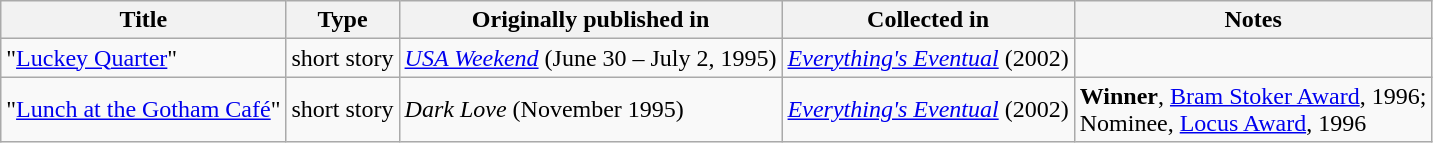<table class="wikitable">
<tr>
<th>Title</th>
<th>Type</th>
<th>Originally published in</th>
<th>Collected in</th>
<th>Notes</th>
</tr>
<tr>
<td>"<a href='#'>Luckey Quarter</a>"</td>
<td>short story</td>
<td><em><a href='#'>USA Weekend</a></em> (June 30 – July 2, 1995)</td>
<td><em><a href='#'>Everything's Eventual</a></em> (2002)</td>
<td></td>
</tr>
<tr>
<td>"<a href='#'>Lunch at the Gotham Café</a>"</td>
<td>short story</td>
<td><em>Dark Love</em> (November 1995)</td>
<td><em><a href='#'>Everything's Eventual</a></em> (2002)</td>
<td><strong>Winner</strong>, <a href='#'>Bram Stoker Award</a>, 1996;<br>Nominee, <a href='#'>Locus Award</a>, 1996</td>
</tr>
</table>
